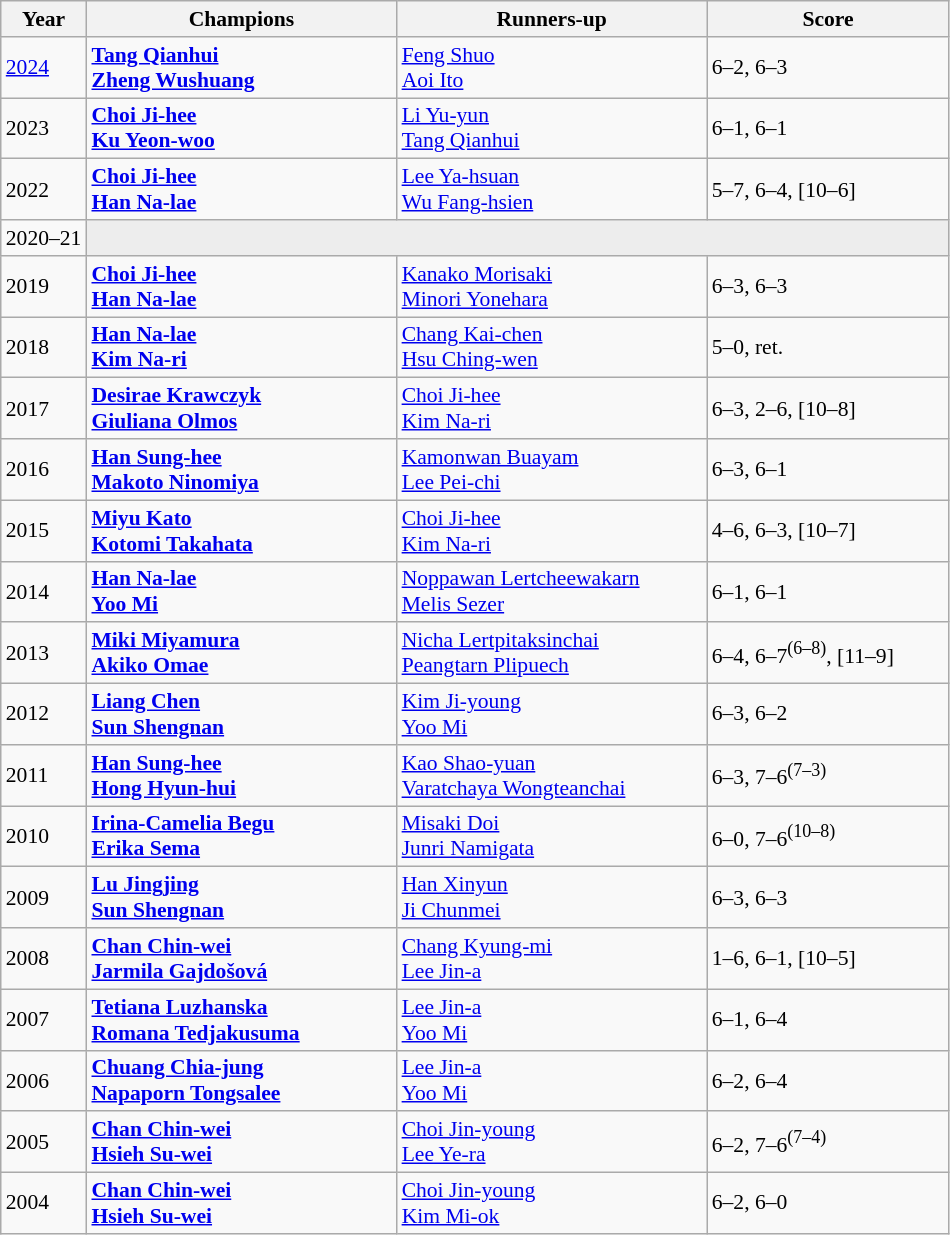<table class="wikitable" style="font-size:90%">
<tr>
<th>Year</th>
<th width="200">Champions</th>
<th width="200">Runners-up</th>
<th width="155">Score</th>
</tr>
<tr>
<td><a href='#'>2024</a></td>
<td> <strong><a href='#'>Tang Qianhui</a></strong> <br>  <strong><a href='#'>Zheng Wushuang</a></strong></td>
<td> <a href='#'>Feng Shuo</a> <br>  <a href='#'>Aoi Ito</a></td>
<td>6–2, 6–3</td>
</tr>
<tr>
<td>2023</td>
<td> <strong><a href='#'>Choi Ji-hee</a></strong> <br>  <strong><a href='#'>Ku Yeon-woo</a></strong></td>
<td> <a href='#'>Li Yu-yun</a> <br>  <a href='#'>Tang Qianhui</a></td>
<td>6–1, 6–1</td>
</tr>
<tr>
<td>2022</td>
<td> <strong><a href='#'>Choi Ji-hee</a></strong> <br>  <strong><a href='#'>Han Na-lae</a></strong></td>
<td> <a href='#'>Lee Ya-hsuan</a> <br>  <a href='#'>Wu Fang-hsien</a></td>
<td>5–7, 6–4, [10–6]</td>
</tr>
<tr>
<td>2020–21</td>
<td colspan=3 bgcolor="#ededed"></td>
</tr>
<tr>
<td>2019</td>
<td> <strong><a href='#'>Choi Ji-hee</a></strong> <br>  <strong><a href='#'>Han Na-lae</a></strong></td>
<td> <a href='#'>Kanako Morisaki</a> <br>  <a href='#'>Minori Yonehara</a></td>
<td>6–3, 6–3</td>
</tr>
<tr>
<td>2018</td>
<td> <strong><a href='#'>Han Na-lae</a></strong> <br>  <strong><a href='#'>Kim Na-ri</a></strong></td>
<td> <a href='#'>Chang Kai-chen</a> <br>  <a href='#'>Hsu Ching-wen</a></td>
<td>5–0, ret.</td>
</tr>
<tr>
<td>2017</td>
<td> <strong><a href='#'>Desirae Krawczyk</a></strong> <br>  <strong><a href='#'>Giuliana Olmos</a></strong></td>
<td> <a href='#'>Choi Ji-hee</a> <br>  <a href='#'>Kim Na-ri</a></td>
<td>6–3, 2–6, [10–8]</td>
</tr>
<tr>
<td>2016</td>
<td> <strong><a href='#'>Han Sung-hee</a></strong> <br>  <strong><a href='#'>Makoto Ninomiya</a></strong></td>
<td> <a href='#'>Kamonwan Buayam</a> <br>  <a href='#'>Lee Pei-chi</a></td>
<td>6–3, 6–1</td>
</tr>
<tr>
<td>2015</td>
<td> <strong><a href='#'>Miyu Kato</a></strong> <br>  <strong><a href='#'>Kotomi Takahata</a></strong></td>
<td> <a href='#'>Choi Ji-hee</a> <br>  <a href='#'>Kim Na-ri</a></td>
<td>4–6, 6–3, [10–7]</td>
</tr>
<tr>
<td>2014</td>
<td> <strong><a href='#'>Han Na-lae</a></strong> <br>  <strong><a href='#'>Yoo Mi</a></strong></td>
<td> <a href='#'>Noppawan Lertcheewakarn</a> <br>  <a href='#'>Melis Sezer</a></td>
<td>6–1, 6–1</td>
</tr>
<tr>
<td>2013</td>
<td> <strong><a href='#'>Miki Miyamura</a></strong> <br>  <strong><a href='#'>Akiko Omae</a></strong></td>
<td> <a href='#'>Nicha Lertpitaksinchai</a> <br>  <a href='#'>Peangtarn Plipuech</a></td>
<td>6–4, 6–7<sup>(6–8)</sup>, [11–9]</td>
</tr>
<tr>
<td>2012</td>
<td> <strong><a href='#'>Liang Chen</a></strong> <br>  <strong><a href='#'>Sun Shengnan</a></strong></td>
<td> <a href='#'>Kim Ji-young</a> <br>  <a href='#'>Yoo Mi</a></td>
<td>6–3, 6–2</td>
</tr>
<tr>
<td>2011</td>
<td> <strong><a href='#'>Han Sung-hee</a></strong> <br>  <strong><a href='#'>Hong Hyun-hui</a></strong></td>
<td> <a href='#'>Kao Shao-yuan</a> <br>  <a href='#'>Varatchaya Wongteanchai</a></td>
<td>6–3, 7–6<sup>(7–3)</sup></td>
</tr>
<tr>
<td>2010</td>
<td> <strong><a href='#'>Irina-Camelia Begu</a></strong> <br>  <strong><a href='#'>Erika Sema</a></strong></td>
<td> <a href='#'>Misaki Doi</a> <br>  <a href='#'>Junri Namigata</a></td>
<td>6–0, 7–6<sup>(10–8)</sup></td>
</tr>
<tr>
<td>2009</td>
<td> <strong><a href='#'>Lu Jingjing</a></strong> <br>  <strong><a href='#'>Sun Shengnan</a></strong></td>
<td> <a href='#'>Han Xinyun</a> <br>  <a href='#'>Ji Chunmei</a></td>
<td>6–3, 6–3</td>
</tr>
<tr>
<td>2008</td>
<td> <strong><a href='#'>Chan Chin-wei</a></strong> <br>  <strong><a href='#'>Jarmila Gajdošová</a></strong></td>
<td> <a href='#'>Chang Kyung-mi</a> <br>  <a href='#'>Lee Jin-a</a></td>
<td>1–6, 6–1, [10–5]</td>
</tr>
<tr>
<td>2007</td>
<td> <strong><a href='#'>Tetiana Luzhanska</a></strong> <br>  <strong><a href='#'>Romana Tedjakusuma</a></strong></td>
<td> <a href='#'>Lee Jin-a</a> <br>  <a href='#'>Yoo Mi</a></td>
<td>6–1, 6–4</td>
</tr>
<tr>
<td>2006</td>
<td> <strong><a href='#'>Chuang Chia-jung</a></strong> <br>  <strong><a href='#'>Napaporn Tongsalee</a></strong></td>
<td> <a href='#'>Lee Jin-a</a> <br>  <a href='#'>Yoo Mi</a></td>
<td>6–2, 6–4</td>
</tr>
<tr>
<td>2005</td>
<td> <strong><a href='#'>Chan Chin-wei</a></strong> <br>  <strong><a href='#'>Hsieh Su-wei</a></strong></td>
<td> <a href='#'>Choi Jin-young</a> <br>  <a href='#'>Lee Ye-ra</a></td>
<td>6–2, 7–6<sup>(7–4)</sup></td>
</tr>
<tr>
<td>2004</td>
<td> <strong><a href='#'>Chan Chin-wei</a></strong> <br>  <strong><a href='#'>Hsieh Su-wei</a></strong></td>
<td> <a href='#'>Choi Jin-young</a> <br>  <a href='#'>Kim Mi-ok</a></td>
<td>6–2, 6–0</td>
</tr>
</table>
